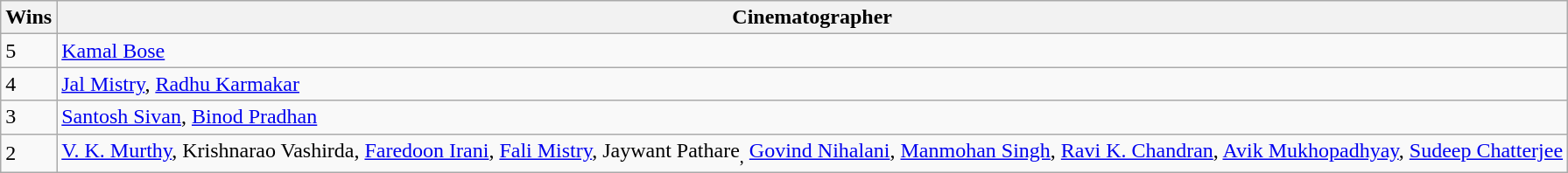<table class="wikitable">
<tr>
<th>Wins</th>
<th>Cinematographer</th>
</tr>
<tr>
<td>5</td>
<td><a href='#'>Kamal Bose</a></td>
</tr>
<tr>
<td>4</td>
<td><a href='#'>Jal Mistry</a>, <a href='#'>Radhu Karmakar</a></td>
</tr>
<tr>
<td>3</td>
<td><a href='#'>Santosh Sivan</a>, <a href='#'>Binod Pradhan</a></td>
</tr>
<tr>
<td>2</td>
<td><a href='#'>V. K. Murthy</a>, Krishnarao Vashirda, <a href='#'>Faredoon Irani</a>, <a href='#'>Fali Mistry</a>, Jaywant Pathare<sub>,</sub> <a href='#'>Govind Nihalani</a>, <a href='#'>Manmohan Singh</a>, <a href='#'>Ravi K. Chandran</a>, <a href='#'>Avik Mukhopadhyay</a>, <a href='#'>Sudeep Chatterjee</a></td>
</tr>
</table>
